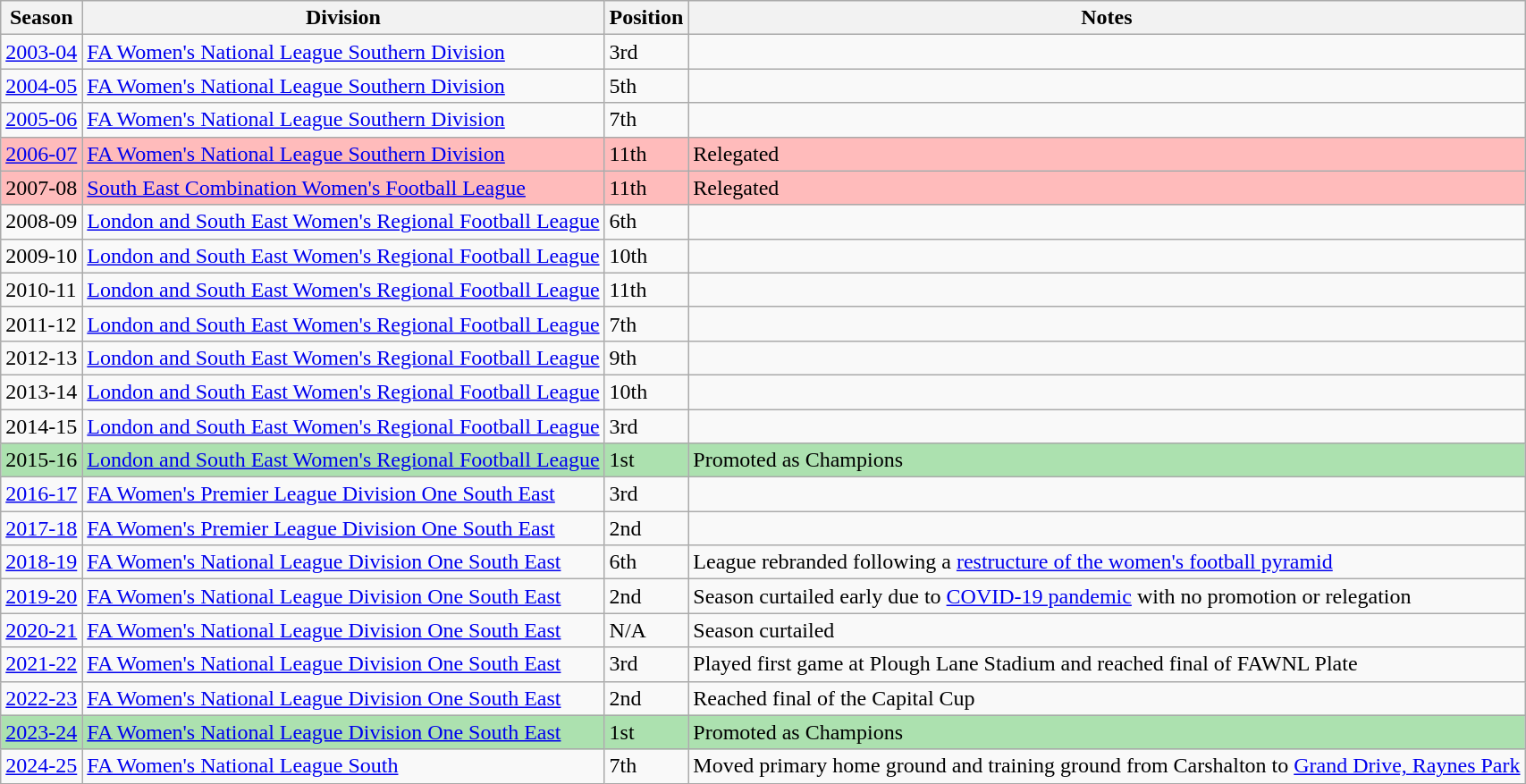<table class="wikitable">
<tr>
<th>Season</th>
<th>Division</th>
<th>Position</th>
<th>Notes</th>
</tr>
<tr>
<td><a href='#'>2003-04</a></td>
<td><a href='#'>FA Women's National League Southern Division</a></td>
<td>3rd</td>
<td></td>
</tr>
<tr>
<td><a href='#'>2004-05</a></td>
<td><a href='#'>FA Women's National League Southern Division</a></td>
<td>5th</td>
<td></td>
</tr>
<tr>
<td><a href='#'>2005-06</a></td>
<td><a href='#'>FA Women's National League Southern Division</a></td>
<td>7th</td>
<td></td>
</tr>
<tr bgcolor="#FFBBBB">
<td><a href='#'>2006-07</a></td>
<td><a href='#'>FA Women's National League Southern Division</a></td>
<td>11th</td>
<td>Relegated</td>
</tr>
<tr bgcolor="#FFBBBB">
<td>2007-08</td>
<td><a href='#'>South East Combination Women's Football League</a></td>
<td>11th</td>
<td>Relegated</td>
</tr>
<tr>
<td>2008-09</td>
<td><a href='#'>London and South East Women's Regional Football League</a></td>
<td>6th</td>
<td></td>
</tr>
<tr>
<td>2009-10</td>
<td><a href='#'>London and South East Women's Regional Football League</a></td>
<td>10th</td>
<td></td>
</tr>
<tr>
<td>2010-11</td>
<td><a href='#'>London and South East Women's Regional Football League</a></td>
<td>11th</td>
<td></td>
</tr>
<tr>
<td>2011-12</td>
<td><a href='#'>London and South East Women's Regional Football League</a></td>
<td>7th</td>
<td></td>
</tr>
<tr>
<td>2012-13</td>
<td><a href='#'>London and South East Women's Regional Football League</a></td>
<td>9th</td>
<td></td>
</tr>
<tr>
<td>2013-14</td>
<td><a href='#'>London and South East Women's Regional Football League</a></td>
<td>10th</td>
<td></td>
</tr>
<tr>
<td>2014-15</td>
<td><a href='#'>London and South East Women's Regional Football League</a></td>
<td>3rd</td>
<td></td>
</tr>
<tr bgcolor="#ACE1AF">
<td>2015-16</td>
<td><a href='#'>London and South East Women's Regional Football League</a></td>
<td>1st</td>
<td>Promoted as Champions</td>
</tr>
<tr>
<td><a href='#'>2016-17</a></td>
<td><a href='#'>FA Women's Premier League Division One South East</a></td>
<td>3rd</td>
<td></td>
</tr>
<tr>
<td><a href='#'>2017-18</a></td>
<td><a href='#'>FA Women's Premier League Division One South East</a></td>
<td>2nd</td>
<td></td>
</tr>
<tr>
<td><a href='#'>2018-19</a></td>
<td><a href='#'>FA Women's National League Division One South East</a></td>
<td>6th</td>
<td>League rebranded following a <a href='#'>restructure of the women's football pyramid</a></td>
</tr>
<tr>
<td><a href='#'>2019-20</a></td>
<td><a href='#'>FA Women's National League Division One South East</a></td>
<td>2nd</td>
<td>Season curtailed early due to <a href='#'>COVID-19 pandemic</a> with no promotion or relegation</td>
</tr>
<tr>
<td><a href='#'>2020-21</a></td>
<td><a href='#'>FA Women's National League Division One South East</a></td>
<td>N/A</td>
<td>Season curtailed</td>
</tr>
<tr>
<td><a href='#'>2021-22</a></td>
<td><a href='#'>FA Women's National League Division One South East</a></td>
<td>3rd</td>
<td>Played first game at Plough Lane Stadium and reached final of FAWNL Plate</td>
</tr>
<tr>
<td><a href='#'>2022-23</a></td>
<td><a href='#'>FA Women's National League Division One South East</a></td>
<td>2nd</td>
<td>Reached final of the Capital Cup</td>
</tr>
<tr bgcolor="#ACE1AF">
<td><a href='#'>2023-24</a></td>
<td><a href='#'>FA Women's National League Division One South East</a></td>
<td>1st</td>
<td>Promoted as Champions</td>
</tr>
<tr>
<td><a href='#'>2024-25</a></td>
<td><a href='#'>FA Women's National League South</a></td>
<td>7th</td>
<td>Moved primary home ground and training ground from Carshalton to <a href='#'>Grand Drive, Raynes Park</a></td>
</tr>
</table>
